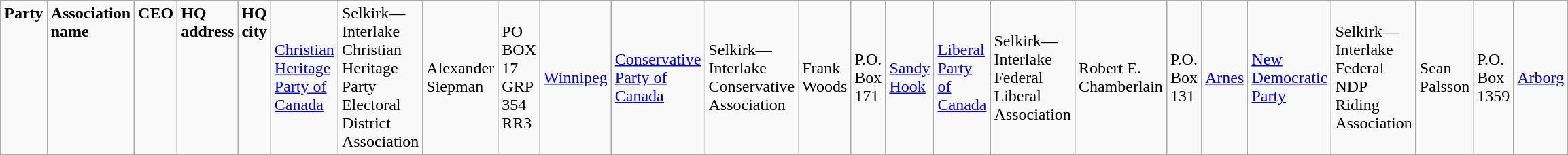<table class="wikitable">
<tr>
<td colspan="2"  style="text-align:left; vertical-align:top;"><strong>Party</strong></td>
<td valign="top"><strong>Association name</strong></td>
<td valign="top"><strong>CEO</strong></td>
<td valign="top"><strong>HQ address </strong></td>
<td valign="top"><strong>HQ city</strong><br></td>
<td><a href='#'>Christian Heritage Party of Canada</a></td>
<td>Selkirk—Interlake Christian Heritage Party Electoral District Association</td>
<td>Alexander Siepman</td>
<td>PO BOX 17 GRP 354 RR3</td>
<td><a href='#'>Winnipeg</a><br></td>
<td><a href='#'>Conservative Party of Canada</a></td>
<td>Selkirk—Interlake Conservative Association</td>
<td>Frank Woods</td>
<td>P.O. Box 171</td>
<td><a href='#'>Sandy Hook</a><br></td>
<td><a href='#'>Liberal Party of Canada</a></td>
<td>Selkirk—Interlake Federal Liberal Association</td>
<td>Robert E. Chamberlain</td>
<td>P.O. Box 131</td>
<td><a href='#'>Arnes</a><br></td>
<td><a href='#'>New Democratic Party</a></td>
<td>Selkirk—Interlake Federal NDP Riding Association</td>
<td>Sean Palsson</td>
<td>P.O. Box 1359</td>
<td><a href='#'>Arborg</a></td>
</tr>
</table>
